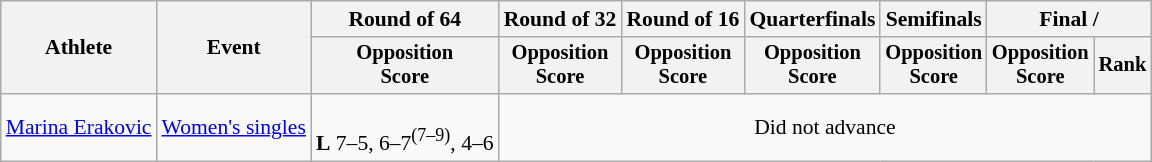<table class=wikitable style="font-size:90%">
<tr>
<th rowspan="2">Athlete</th>
<th rowspan="2">Event</th>
<th>Round of 64</th>
<th>Round of 32</th>
<th>Round of 16</th>
<th>Quarterfinals</th>
<th>Semifinals</th>
<th colspan=2>Final / </th>
</tr>
<tr style="font-size:95%">
<th>Opposition<br>Score</th>
<th>Opposition<br>Score</th>
<th>Opposition<br>Score</th>
<th>Opposition<br>Score</th>
<th>Opposition<br>Score</th>
<th>Opposition<br>Score</th>
<th>Rank</th>
</tr>
<tr align=center>
<td align=left><a href='#'>Marina Erakovic</a></td>
<td align=left><a href='#'>Women's singles</a></td>
<td><br><strong>L</strong> 7–5, 6–7<sup>(7–9)</sup>, 4–6</td>
<td colspan=6>Did not advance</td>
</tr>
</table>
